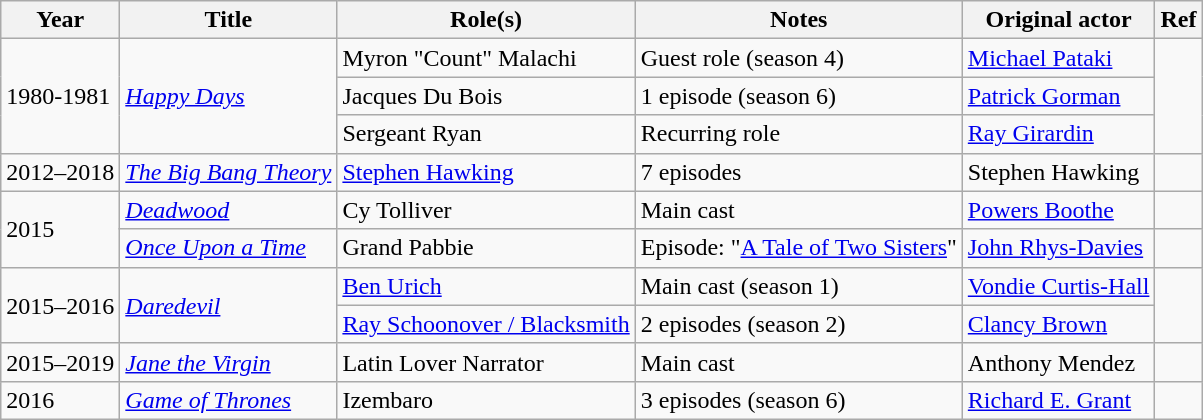<table class="wikitable plainrowheaders sortable">
<tr>
<th scope="col">Year</th>
<th scope="col">Title</th>
<th scope="col">Role(s)</th>
<th scope="col">Notes</th>
<th scope="col">Original actor</th>
<th scope="col" class="unsortable">Ref</th>
</tr>
<tr>
<td rowspan=3>1980-1981</td>
<td rowspan=3><em><a href='#'>Happy Days</a></em></td>
<td>Myron "Count" Malachi</td>
<td>Guest role (season 4)</td>
<td><a href='#'>Michael Pataki</a></td>
<td rowspan=3></td>
</tr>
<tr>
<td>Jacques Du Bois</td>
<td>1 episode (season 6)</td>
<td><a href='#'>Patrick Gorman</a></td>
</tr>
<tr>
<td>Sergeant Ryan</td>
<td>Recurring role</td>
<td><a href='#'>Ray Girardin</a></td>
</tr>
<tr>
<td>2012–2018</td>
<td><em><a href='#'>The Big Bang Theory</a></em></td>
<td><a href='#'>Stephen Hawking</a></td>
<td>7 episodes</td>
<td>Stephen Hawking</td>
<td></td>
</tr>
<tr>
<td rowspan=2>2015</td>
<td><em><a href='#'>Deadwood</a></em></td>
<td>Cy Tolliver</td>
<td>Main cast</td>
<td><a href='#'>Powers Boothe</a></td>
<td></td>
</tr>
<tr>
<td><em><a href='#'>Once Upon a Time</a></em></td>
<td>Grand Pabbie</td>
<td>Episode: "<a href='#'>A Tale of Two Sisters</a>"</td>
<td><a href='#'>John Rhys-Davies</a></td>
<td></td>
</tr>
<tr>
<td rowspan=2>2015–2016</td>
<td rowspan=2><em><a href='#'>Daredevil</a></em></td>
<td><a href='#'>Ben Urich</a></td>
<td>Main cast (season 1)</td>
<td><a href='#'>Vondie Curtis-Hall</a></td>
<td rowspan=2></td>
</tr>
<tr>
<td><a href='#'>Ray Schoonover / Blacksmith</a></td>
<td>2 episodes (season 2)</td>
<td><a href='#'>Clancy Brown</a></td>
</tr>
<tr>
<td>2015–2019</td>
<td><em><a href='#'>Jane the Virgin</a></em></td>
<td>Latin Lover Narrator</td>
<td>Main cast</td>
<td>Anthony Mendez</td>
<td></td>
</tr>
<tr>
<td>2016</td>
<td><em><a href='#'>Game of Thrones</a></em></td>
<td>Izembaro</td>
<td>3 episodes (season 6)</td>
<td><a href='#'>Richard E. Grant</a></td>
<td></td>
</tr>
</table>
